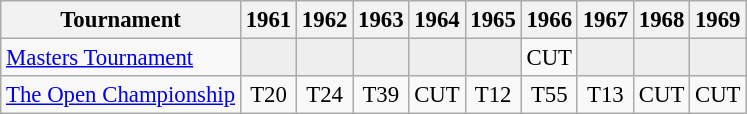<table class="wikitable" style="font-size:95%;text-align:center;">
<tr>
<th>Tournament</th>
<th>1961</th>
<th>1962</th>
<th>1963</th>
<th>1964</th>
<th>1965</th>
<th>1966</th>
<th>1967</th>
<th>1968</th>
<th>1969</th>
</tr>
<tr>
<td align=left><a href='#'>Masters Tournament</a></td>
<td style="background:#eeeeee;"></td>
<td style="background:#eeeeee;"></td>
<td style="background:#eeeeee;"></td>
<td style="background:#eeeeee;"></td>
<td style="background:#eeeeee;"></td>
<td>CUT</td>
<td style="background:#eeeeee;"></td>
<td style="background:#eeeeee;"></td>
<td style="background:#eeeeee;"></td>
</tr>
<tr>
<td align=left><a href='#'>The Open Championship</a></td>
<td>T20</td>
<td>T24</td>
<td>T39</td>
<td>CUT</td>
<td>T12</td>
<td>T55</td>
<td>T13</td>
<td>CUT</td>
<td>CUT</td>
</tr>
</table>
